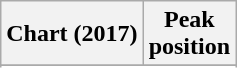<table class="wikitable sortable plainrowheaders" style="text-align:center">
<tr>
<th scope="col">Chart (2017)</th>
<th scope="col">Peak<br> position</th>
</tr>
<tr>
</tr>
<tr>
</tr>
<tr>
</tr>
<tr>
</tr>
<tr>
</tr>
</table>
